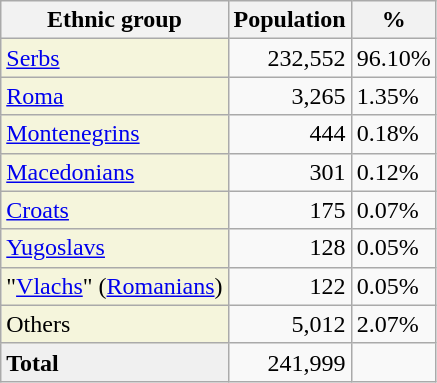<table class="wikitable">
<tr>
<th>Ethnic group</th>
<th>Population</th>
<th>%</th>
</tr>
<tr>
<td style="background:#F5F5DC;"><a href='#'>Serbs</a></td>
<td align="right">232,552</td>
<td>96.10%</td>
</tr>
<tr>
<td style="background:#F5F5DC;"><a href='#'>Roma</a></td>
<td align="right">3,265</td>
<td>1.35%</td>
</tr>
<tr>
<td style="background:#F5F5DC;"><a href='#'>Montenegrins</a></td>
<td align="right">444</td>
<td>0.18%</td>
</tr>
<tr>
<td style="background:#F5F5DC;"><a href='#'>Macedonians</a></td>
<td align="right">301</td>
<td>0.12%</td>
</tr>
<tr>
<td style="background:#F5F5DC;"><a href='#'>Croats</a></td>
<td align="right">175</td>
<td>0.07%</td>
</tr>
<tr>
<td style="background:#F5F5DC;"><a href='#'>Yugoslavs</a></td>
<td align="right">128</td>
<td>0.05%</td>
</tr>
<tr>
<td style="background:#F5F5DC;">"<a href='#'>Vlachs</a>" (<a href='#'>Romanians</a>)</td>
<td align="right">122</td>
<td>0.05%</td>
</tr>
<tr>
<td style="background:#F5F5DC;">Others</td>
<td align="right">5,012</td>
<td>2.07%</td>
</tr>
<tr class="sortbottom">
<td style="background:#F0F0F0;"><strong>Total</strong></td>
<td align="right">241,999</td>
<td></td>
</tr>
</table>
